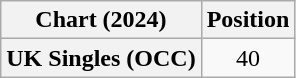<table class="wikitable plainrowheaders" style="text-align:center">
<tr>
<th scope="col">Chart (2024)</th>
<th scope="col">Position</th>
</tr>
<tr>
<th scope="row">UK Singles (OCC)</th>
<td>40</td>
</tr>
</table>
